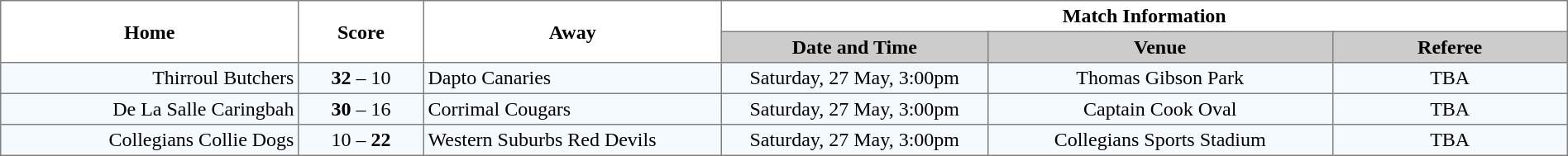<table width="100%" cellspacing="0" cellpadding="3" border="1" style="border-collapse:collapse;  text-align:center;">
<tr>
<th rowspan="2" width="19%">Home</th>
<th rowspan="2" width="8%">Score</th>
<th rowspan="2" width="19%">Away</th>
<th colspan="3">Match Information</th>
</tr>
<tr style="background:#CCCCCC">
<th width="17%">Date and Time</th>
<th width="22%">Venue</th>
<th width="50%">Referee</th>
</tr>
<tr style="text-align:center; background:#f5faff;">
<td align="right">Thirroul Butchers </td>
<td><strong>32</strong> – 10</td>
<td align="left"> Dapto Canaries</td>
<td>Saturday, 27 May, 3:00pm</td>
<td>Thomas Gibson Park</td>
<td>TBA</td>
</tr>
<tr style="text-align:center; background:#f5faff;">
<td align="right">De La Salle Caringbah </td>
<td><strong>30</strong> – 16</td>
<td align="left"> Corrimal Cougars</td>
<td>Saturday, 27 May, 3:00pm</td>
<td>Captain Cook Oval</td>
<td>TBA</td>
</tr>
<tr style="text-align:center; background:#f5faff;">
<td align="right">Collegians Collie Dogs </td>
<td>10 – <strong>22</strong></td>
<td align="left"> Western Suburbs Red Devils</td>
<td>Saturday, 27 May, 3:00pm</td>
<td>Collegians Sports Stadium</td>
<td>TBA</td>
</tr>
</table>
